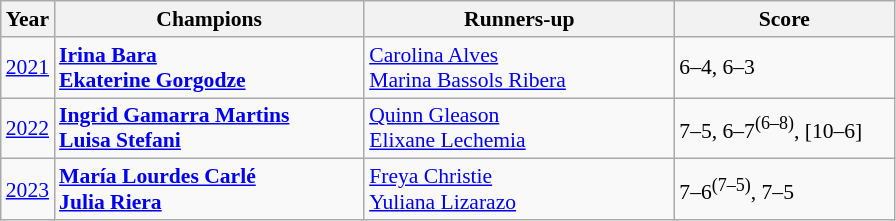<table class="wikitable" style="font-size:90%">
<tr>
<th>Year</th>
<th width="200">Champions</th>
<th width="200">Runners-up</th>
<th width="140">Score</th>
</tr>
<tr>
<td><a href='#'>2021</a></td>
<td> <strong><a href='#'>Irina Bara</a></strong> <br>  <strong><a href='#'>Ekaterine Gorgodze</a></strong></td>
<td> <a href='#'>Carolina Alves</a> <br>  <a href='#'>Marina Bassols Ribera</a></td>
<td>6–4, 6–3</td>
</tr>
<tr>
<td><a href='#'>2022</a></td>
<td> <strong><a href='#'>Ingrid Gamarra Martins</a></strong> <br>  <strong><a href='#'>Luisa Stefani</a></strong></td>
<td> <a href='#'>Quinn Gleason</a> <br>  <a href='#'>Elixane Lechemia</a></td>
<td>7–5, 6–7<sup>(6–8)</sup>, [10–6]</td>
</tr>
<tr>
<td><a href='#'>2023</a></td>
<td> <strong><a href='#'>María Lourdes Carlé</a></strong> <br>  <strong><a href='#'>Julia Riera</a></strong></td>
<td> <a href='#'>Freya Christie</a> <br>  <a href='#'>Yuliana Lizarazo</a></td>
<td>7–6<sup>(7–5)</sup>, 7–5</td>
</tr>
</table>
